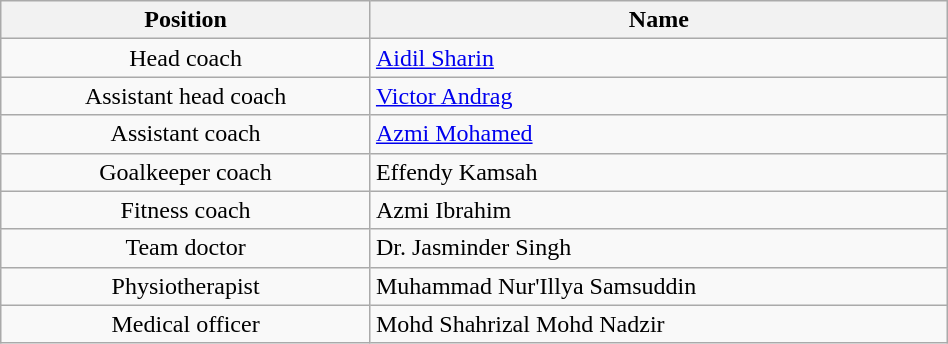<table class="wikitable" style="text-align:center;width:50%;">
<tr>
<th>Position</th>
<th>Name</th>
</tr>
<tr>
<td>Head coach</td>
<td align=left> <a href='#'>Aidil Sharin</a></td>
</tr>
<tr>
<td>Assistant head coach</td>
<td align=left> <a href='#'>Victor Andrag</a></td>
</tr>
<tr>
<td>Assistant coach</td>
<td align=left> <a href='#'>Azmi Mohamed</a></td>
</tr>
<tr>
<td>Goalkeeper coach</td>
<td align=left> Effendy Kamsah</td>
</tr>
<tr>
<td>Fitness coach</td>
<td align=left> Azmi Ibrahim</td>
</tr>
<tr>
<td>Team doctor</td>
<td align=left> Dr. Jasminder Singh</td>
</tr>
<tr>
<td>Physiotherapist</td>
<td align=left> Muhammad Nur'Illya Samsuddin</td>
</tr>
<tr>
<td>Medical officer</td>
<td align=left> Mohd Shahrizal Mohd Nadzir</td>
</tr>
</table>
